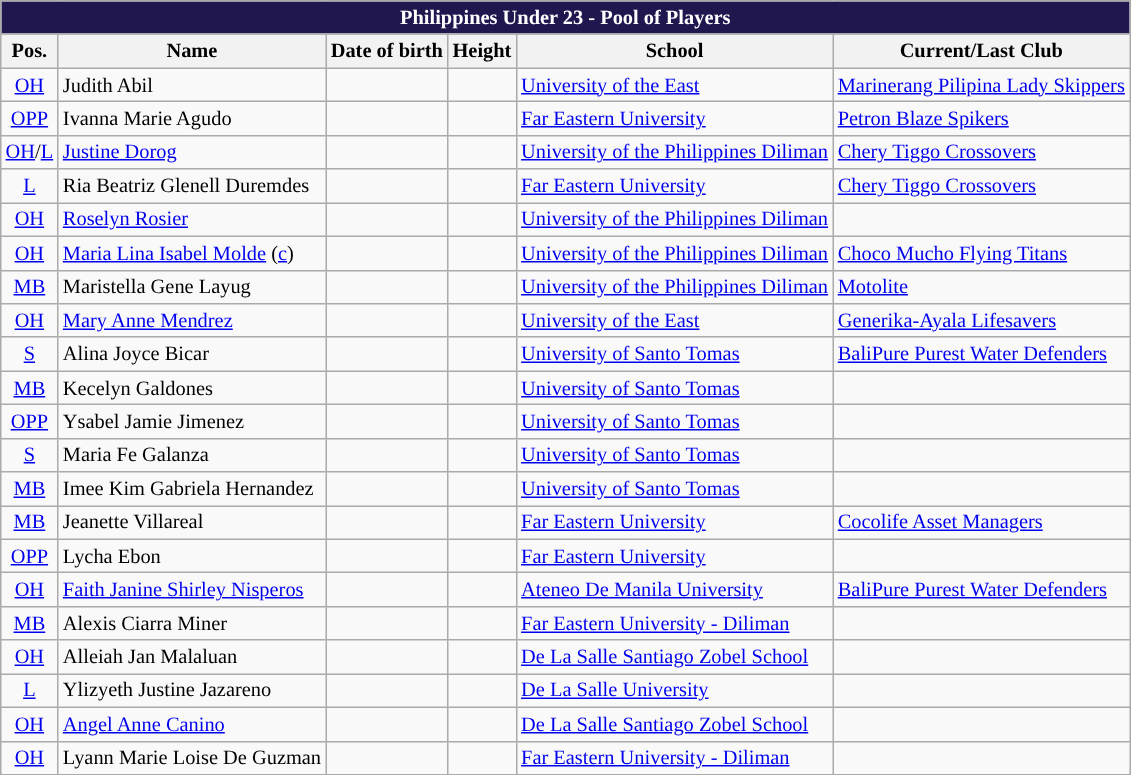<table class="wikitable sortable" style="font-size:85%; text-align:left;">
<tr>
<th colspan=10 style="background:#1F174E; color:#FFFFFF;">Philippines Under 23 - Pool of Players</th>
</tr>
<tr>
<th style= align=center "background:navy; color:white;">Pos.</th>
<th style= align=center "width:15em; background:navy; color:white;">Name</th>
<th style= align=center "width:14em; background:navy; color:white;">Date of birth</th>
<th style= align=center "width:10em; background:navy; color:white;">Height</th>
<th style= align=center"width:15em; background:navy; color:white;">School</th>
<th style= align=center"width:15em; background:navy; color:white;">Current/Last Club</th>
</tr>
<tr align=center>
<td><a href='#'>OH</a></td>
<td align=left>Judith Abil</td>
<td align=right></td>
<td></td>
<td align="left"> <a href='#'>University of the East</a></td>
<td align=left> <a href='#'>Marinerang Pilipina Lady Skippers</a></td>
</tr>
<tr align=center>
<td><a href='#'>OPP</a></td>
<td align=left>Ivanna Marie Agudo</td>
<td align=right></td>
<td></td>
<td align="left"> <a href='#'>Far Eastern University</a></td>
<td align=left> <a href='#'>Petron Blaze Spikers</a></td>
</tr>
<tr align=center>
<td><a href='#'>OH</a>/<a href='#'>L</a></td>
<td align="left"><a href='#'>Justine Dorog</a></td>
<td align=right></td>
<td></td>
<td align="left"> <a href='#'>University of the Philippines Diliman</a></td>
<td align=left> <a href='#'>Chery Tiggo Crossovers</a></td>
</tr>
<tr align=center>
<td><a href='#'>L</a></td>
<td align=left>Ria Beatriz Glenell Duremdes</td>
<td align=right></td>
<td></td>
<td align="left"> <a href='#'>Far Eastern University</a></td>
<td align=left> <a href='#'>Chery Tiggo Crossovers</a></td>
</tr>
<tr align=center>
<td><a href='#'>OH</a></td>
<td align="left"><a href='#'>Roselyn Rosier</a></td>
<td align=right></td>
<td></td>
<td align="left"> <a href='#'>University of the Philippines Diliman</a></td>
<td></td>
</tr>
<tr align=center>
<td><a href='#'>OH</a></td>
<td align=left><a href='#'>Maria Lina Isabel Molde</a> (<a href='#'>c</a>)</td>
<td align=right></td>
<td></td>
<td align="left"> <a href='#'>University of the Philippines Diliman</a></td>
<td align=left> <a href='#'>Choco Mucho Flying Titans</a></td>
</tr>
<tr align=center>
<td><a href='#'>MB</a></td>
<td align="left">Maristella Gene Layug</td>
<td align=right></td>
<td></td>
<td align="left"> <a href='#'>University of the Philippines Diliman</a></td>
<td align=left> <a href='#'>Motolite</a></td>
</tr>
<tr align=center>
<td><a href='#'>OH</a></td>
<td align=left><a href='#'>Mary Anne Mendrez</a></td>
<td align=right></td>
<td></td>
<td align="left"> <a href='#'>University of the East</a></td>
<td align=left> <a href='#'>Generika-Ayala Lifesavers</a></td>
</tr>
<tr align=center>
<td><a href='#'>S</a></td>
<td align=left>Alina Joyce Bicar</td>
<td align=right></td>
<td></td>
<td align="left"> <a href='#'>University of Santo Tomas</a></td>
<td align=left> <a href='#'>BaliPure Purest Water Defenders</a></td>
</tr>
<tr align=center>
<td><a href='#'>MB</a></td>
<td align=left>Kecelyn Galdones</td>
<td align=right></td>
<td></td>
<td align="left"> <a href='#'>University of Santo Tomas</a></td>
<td></td>
</tr>
<tr align=center>
<td><a href='#'>OPP</a></td>
<td align=left>Ysabel Jamie Jimenez</td>
<td align=right></td>
<td></td>
<td align="left"> <a href='#'>University of Santo Tomas</a></td>
<td></td>
</tr>
<tr align=center>
<td><a href='#'>S</a></td>
<td align=left>Maria Fe Galanza</td>
<td align=right></td>
<td></td>
<td align="left"> <a href='#'>University of Santo Tomas</a></td>
<td></td>
</tr>
<tr align=center>
<td><a href='#'>MB</a></td>
<td align=left>Imee Kim Gabriela Hernandez</td>
<td align=right></td>
<td></td>
<td align="left"> <a href='#'>University of Santo Tomas</a></td>
<td></td>
</tr>
<tr align=center>
<td><a href='#'>MB</a></td>
<td align=left>Jeanette Villareal</td>
<td></td>
<td></td>
<td align="left"> <a href='#'>Far Eastern University</a></td>
<td align=left> <a href='#'>Cocolife Asset Managers</a></td>
</tr>
<tr align=center>
<td><a href='#'>OPP</a></td>
<td align=left>Lycha Ebon</td>
<td align=right></td>
<td></td>
<td align="left"> <a href='#'>Far Eastern University</a></td>
<td></td>
</tr>
<tr align=center>
<td><a href='#'>OH</a></td>
<td align=left><a href='#'>Faith Janine Shirley Nisperos</a></td>
<td align=right></td>
<td></td>
<td align="left"> <a href='#'>Ateneo De Manila University</a></td>
<td align=left> <a href='#'>BaliPure Purest Water Defenders</a></td>
</tr>
<tr align=center>
<td><a href='#'>MB</a></td>
<td align=left>Alexis Ciarra Miner</td>
<td></td>
<td></td>
<td align="left"> <a href='#'>Far Eastern University - Diliman</a></td>
<td></td>
</tr>
<tr align=center>
<td><a href='#'>OH</a></td>
<td align=left>Alleiah Jan Malaluan</td>
<td></td>
<td></td>
<td align="left"> <a href='#'>De La Salle Santiago Zobel School</a></td>
<td></td>
</tr>
<tr align=center>
<td><a href='#'>L</a></td>
<td align="left">Ylizyeth Justine Jazareno</td>
<td align=right></td>
<td></td>
<td align=left> <a href='#'>De La Salle University</a></td>
<td></td>
</tr>
<tr align=center>
<td><a href='#'>OH</a></td>
<td align=left><a href='#'>Angel Anne Canino</a></td>
<td align=right></td>
<td></td>
<td align="left"> <a href='#'>De La Salle Santiago Zobel School</a></td>
<td></td>
</tr>
<tr align=center>
<td><a href='#'>OH</a></td>
<td align=left>Lyann Marie Loise De Guzman</td>
<td align=right></td>
<td></td>
<td align="left"> <a href='#'>Far Eastern University - Diliman</a></td>
<td></td>
</tr>
</table>
